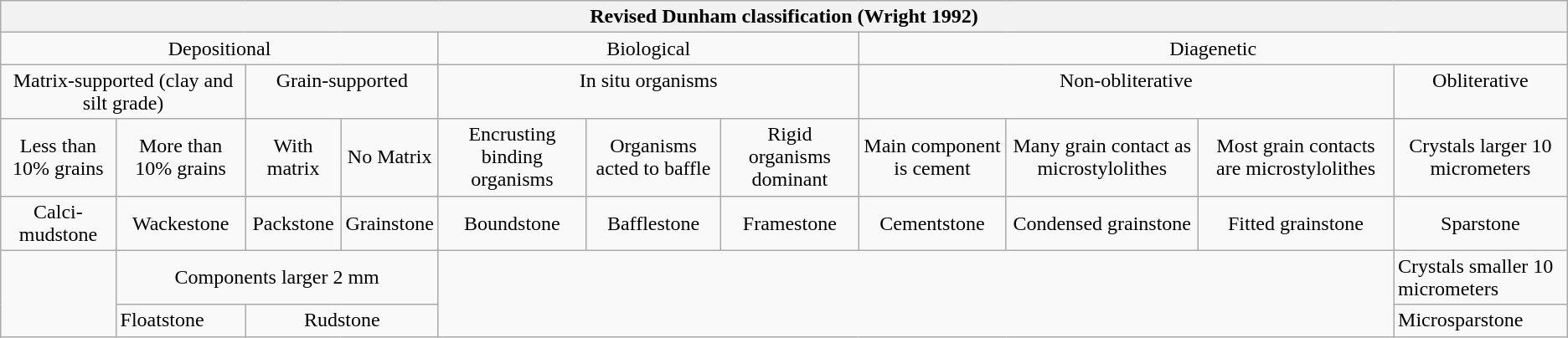<table class="wikitable">
<tr>
<th colspan="11" style="text-align:center">Revised Dunham classification (Wright 1992)</th>
</tr>
<tr style="vertical-align: top;">
<td colspan="4" style="text-align:center">Depositional</td>
<td colspan="3" style="text-align:center">Biological</td>
<td colspan="4" style="text-align:center">Diagenetic</td>
</tr>
<tr style="vertical-align: top;">
<td colspan="2" style="text-align:center">Matrix-supported (clay and silt grade)</td>
<td colspan="2" style="text-align:center">Grain-supported</td>
<td colspan="3" style="text-align:center">In situ organisms</td>
<td colspan="3" style="text-align:center">Non-obliterative</td>
<td colspan="1" style="text-align:center">Obliterative</td>
</tr>
<tr>
<td style="text-align:center">Less than 10% grains</td>
<td style="text-align:center">More than 10% grains</td>
<td style="text-align:center">With matrix</td>
<td style="text-align:center">No Matrix</td>
<td style="text-align:center">Encrusting binding organisms</td>
<td style="text-align:center">Organisms acted to baffle</td>
<td style="text-align:center">Rigid organisms dominant</td>
<td style="text-align:center">Main component is cement</td>
<td style="text-align:center">Many grain contact as microstylolithes</td>
<td style="text-align:center">Most grain contacts are microstylolithes</td>
<td style="text-align:center">Crystals larger 10 micrometers</td>
</tr>
<tr>
<td style="text-align:center">Calci-mudstone</td>
<td style="text-align:center">Wackestone</td>
<td style="text-align:center">Packstone</td>
<td style="text-align:center">Grainstone</td>
<td style="text-align:center">Boundstone</td>
<td style="text-align:center">Bafflestone</td>
<td style="text-align:center">Framestone</td>
<td style="text-align:center">Cementstone</td>
<td style="text-align:center">Condensed grainstone</td>
<td style="text-align:center">Fitted grainstone</td>
<td style="text-align:center">Sparstone</td>
</tr>
<tr>
<td rowspan="2"> </td>
<td colspan="3" style="text-align:center">Components larger 2 mm</td>
<td rowspan="2" colspan="6"> </td>
<td>Crystals smaller 10 micrometers</td>
</tr>
<tr>
<td>Floatstone</td>
<td colspan="2" style="text-align:center">Rudstone</td>
<td>Microsparstone</td>
</tr>
</table>
